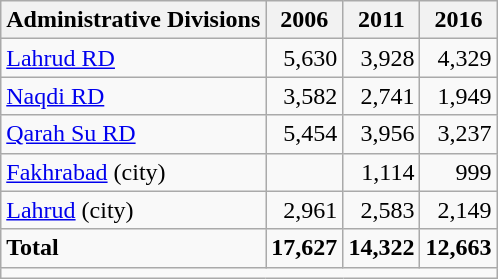<table class="wikitable">
<tr>
<th>Administrative Divisions</th>
<th>2006</th>
<th>2011</th>
<th>2016</th>
</tr>
<tr>
<td><a href='#'>Lahrud RD</a></td>
<td style="text-align: right;">5,630</td>
<td style="text-align: right;">3,928</td>
<td style="text-align: right;">4,329</td>
</tr>
<tr>
<td><a href='#'>Naqdi RD</a></td>
<td style="text-align: right;">3,582</td>
<td style="text-align: right;">2,741</td>
<td style="text-align: right;">1,949</td>
</tr>
<tr>
<td><a href='#'>Qarah Su RD</a></td>
<td style="text-align: right;">5,454</td>
<td style="text-align: right;">3,956</td>
<td style="text-align: right;">3,237</td>
</tr>
<tr>
<td><a href='#'>Fakhrabad</a> (city)</td>
<td style="text-align: right;"></td>
<td style="text-align: right;">1,114</td>
<td style="text-align: right;">999</td>
</tr>
<tr>
<td><a href='#'>Lahrud</a> (city)</td>
<td style="text-align: right;">2,961</td>
<td style="text-align: right;">2,583</td>
<td style="text-align: right;">2,149</td>
</tr>
<tr>
<td><strong>Total</strong></td>
<td style="text-align: right;"><strong>17,627</strong></td>
<td style="text-align: right;"><strong>14,322</strong></td>
<td style="text-align: right;"><strong>12,663</strong></td>
</tr>
<tr>
<td colspan=4></td>
</tr>
</table>
